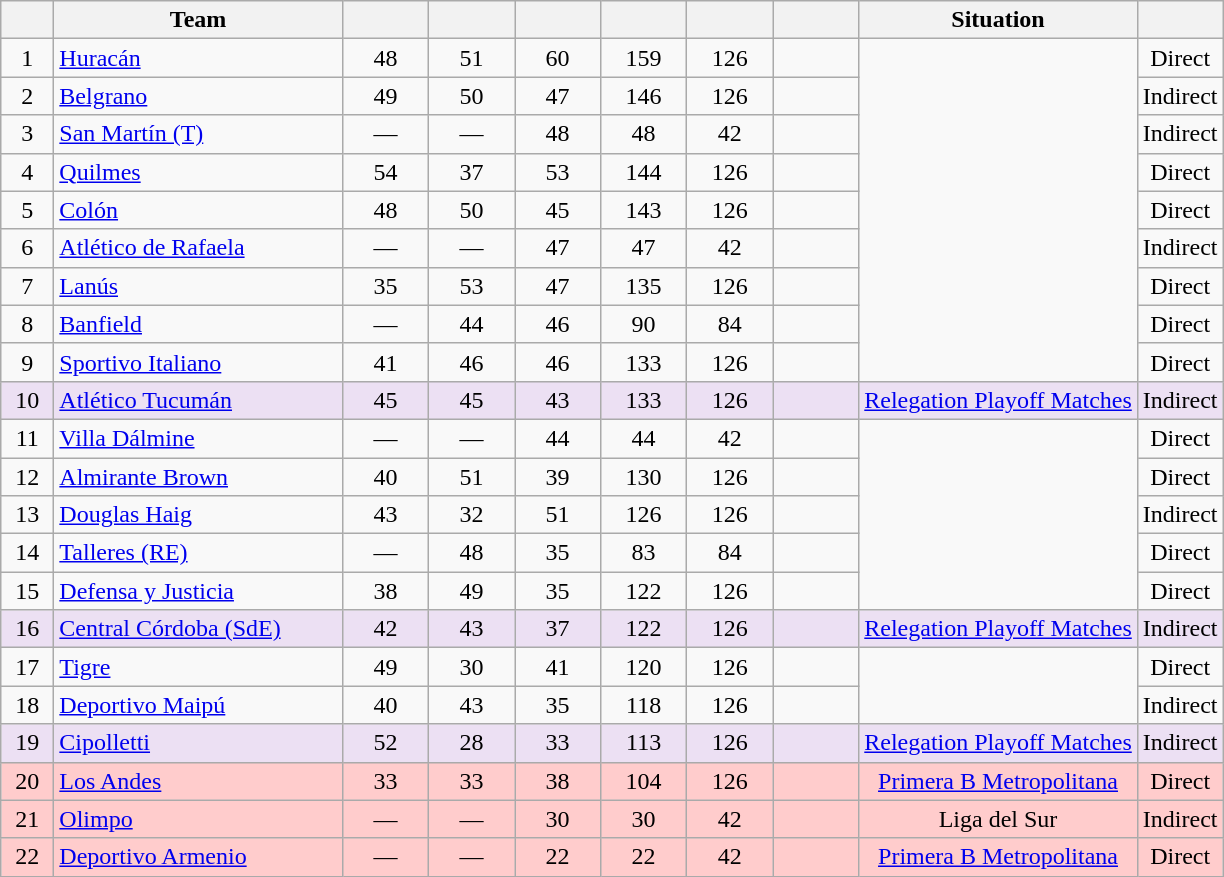<table class="wikitable" style="text-align: center;">
<tr>
<th width=28><br></th>
<th width=185>Team</th>
<th width=50></th>
<th width=50></th>
<th width=50></th>
<th width=50></th>
<th width=50></th>
<th width=50><br></th>
<th>Situation</th>
<th><br></th>
</tr>
<tr>
<td>1</td>
<td align="left"><a href='#'>Huracán</a></td>
<td>48</td>
<td>51</td>
<td>60</td>
<td>159</td>
<td>126</td>
<td><strong></strong></td>
<td rowspan=9></td>
<td>Direct</td>
</tr>
<tr>
<td>2</td>
<td align="left"><a href='#'>Belgrano</a></td>
<td>49</td>
<td>50</td>
<td>47</td>
<td>146</td>
<td>126</td>
<td><strong></strong></td>
<td>Indirect</td>
</tr>
<tr>
<td>3</td>
<td align="left"><a href='#'>San Martín (T)</a></td>
<td>—</td>
<td>—</td>
<td>48</td>
<td>48</td>
<td>42</td>
<td><strong></strong></td>
<td>Indirect</td>
</tr>
<tr>
<td>4</td>
<td align="left"><a href='#'>Quilmes</a></td>
<td>54</td>
<td>37</td>
<td>53</td>
<td>144</td>
<td>126</td>
<td><strong></strong></td>
<td>Direct</td>
</tr>
<tr>
<td>5</td>
<td align="left"><a href='#'>Colón</a></td>
<td>48</td>
<td>50</td>
<td>45</td>
<td>143</td>
<td>126</td>
<td><strong></strong></td>
<td>Direct</td>
</tr>
<tr>
<td>6</td>
<td align="left"><a href='#'>Atlético de Rafaela</a></td>
<td>—</td>
<td>—</td>
<td>47</td>
<td>47</td>
<td>42</td>
<td><strong></strong></td>
<td>Indirect</td>
</tr>
<tr>
<td>7</td>
<td align="left"><a href='#'>Lanús</a></td>
<td>35</td>
<td>53</td>
<td>47</td>
<td>135</td>
<td>126</td>
<td><strong></strong></td>
<td>Direct</td>
</tr>
<tr>
<td>8</td>
<td align="left"><a href='#'>Banfield</a></td>
<td>—</td>
<td>44</td>
<td>46</td>
<td>90</td>
<td>84</td>
<td><strong></strong></td>
<td>Direct</td>
</tr>
<tr>
<td>9</td>
<td align="left"><a href='#'>Sportivo Italiano</a></td>
<td>41</td>
<td>46</td>
<td>46</td>
<td>133</td>
<td>126</td>
<td><strong></strong></td>
<td>Direct</td>
</tr>
<tr bgcolor= #ece0f3>
<td>10</td>
<td align="left"><a href='#'>Atlético Tucumán</a></td>
<td>45</td>
<td>45</td>
<td>43</td>
<td>133</td>
<td>126</td>
<td><strong></strong></td>
<td><a href='#'>Relegation Playoff Matches</a></td>
<td>Indirect</td>
</tr>
<tr>
<td>11</td>
<td align="left"><a href='#'>Villa Dálmine</a></td>
<td>—</td>
<td>—</td>
<td>44</td>
<td>44</td>
<td>42</td>
<td><strong></strong></td>
<td rowspan=5></td>
<td>Direct</td>
</tr>
<tr>
<td>12</td>
<td align="left"><a href='#'>Almirante Brown</a></td>
<td>40</td>
<td>51</td>
<td>39</td>
<td>130</td>
<td>126</td>
<td><strong></strong></td>
<td>Direct</td>
</tr>
<tr>
<td>13</td>
<td align="left"><a href='#'>Douglas Haig</a></td>
<td>43</td>
<td>32</td>
<td>51</td>
<td>126</td>
<td>126</td>
<td><strong></strong></td>
<td>Indirect</td>
</tr>
<tr>
<td>14</td>
<td align="left"><a href='#'>Talleres (RE)</a></td>
<td>—</td>
<td>48</td>
<td>35</td>
<td>83</td>
<td>84</td>
<td><strong></strong></td>
<td>Direct</td>
</tr>
<tr>
<td>15</td>
<td align="left"><a href='#'>Defensa y Justicia</a></td>
<td>38</td>
<td>49</td>
<td>35</td>
<td>122</td>
<td>126</td>
<td><strong></strong></td>
<td>Direct</td>
</tr>
<tr bgcolor= #ece0f3>
<td>16</td>
<td align="left"><a href='#'>Central Córdoba (SdE)</a></td>
<td>42</td>
<td>43</td>
<td>37</td>
<td>122</td>
<td>126</td>
<td><strong></strong></td>
<td><a href='#'>Relegation Playoff Matches</a></td>
<td>Indirect</td>
</tr>
<tr>
<td>17</td>
<td align="left"><a href='#'>Tigre</a></td>
<td>49</td>
<td>30</td>
<td>41</td>
<td>120</td>
<td>126</td>
<td><strong></strong></td>
<td rowspan=2></td>
<td>Direct</td>
</tr>
<tr>
<td>18</td>
<td align="left"><a href='#'>Deportivo Maipú</a></td>
<td>40</td>
<td>43</td>
<td>35</td>
<td>118</td>
<td>126</td>
<td><strong></strong></td>
<td>Indirect</td>
</tr>
<tr bgcolor= #ece0f3>
<td>19</td>
<td align="left"><a href='#'>Cipolletti</a></td>
<td>52</td>
<td>28</td>
<td>33</td>
<td>113</td>
<td>126</td>
<td><strong></strong></td>
<td><a href='#'>Relegation Playoff Matches</a></td>
<td>Indirect</td>
</tr>
<tr bgcolor= #ffcccc>
<td>20</td>
<td align="left"><a href='#'>Los Andes</a></td>
<td>33</td>
<td>33</td>
<td>38</td>
<td>104</td>
<td>126</td>
<td><strong></strong></td>
<td><a href='#'>Primera B Metropolitana</a></td>
<td>Direct</td>
</tr>
<tr bgcolor=#ffcccc>
<td>21</td>
<td align="left"><a href='#'>Olimpo</a></td>
<td>—</td>
<td>—</td>
<td>30</td>
<td>30</td>
<td>42</td>
<td><strong></strong></td>
<td>Liga del Sur</td>
<td>Indirect</td>
</tr>
<tr bgcolor=#ffcccc>
<td>22</td>
<td align="left"><a href='#'>Deportivo Armenio</a></td>
<td>—</td>
<td>—</td>
<td>22</td>
<td>22</td>
<td>42</td>
<td><strong></strong></td>
<td><a href='#'>Primera B Metropolitana</a></td>
<td>Direct</td>
</tr>
</table>
